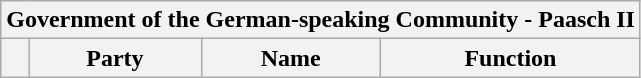<table class="wikitable">
<tr>
<th colspan="4">Government of the German-speaking Community - Paasch II</th>
</tr>
<tr>
<th></th>
<th>Party</th>
<th>Name</th>
<th>Function<br>



</th>
</tr>
</table>
